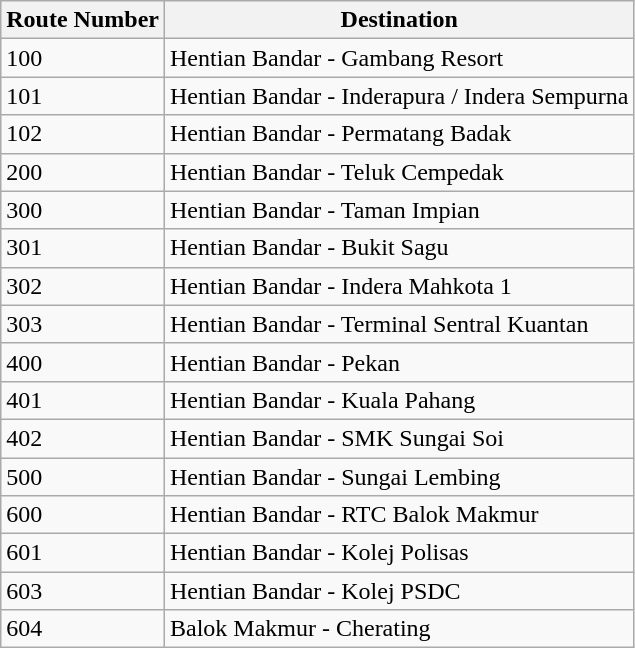<table class="wikitable">
<tr>
<th>Route Number</th>
<th>Destination</th>
</tr>
<tr>
<td>100</td>
<td>Hentian Bandar - Gambang Resort</td>
</tr>
<tr>
<td>101</td>
<td>Hentian Bandar - Inderapura / Indera Sempurna</td>
</tr>
<tr>
<td>102</td>
<td>Hentian Bandar - Permatang Badak</td>
</tr>
<tr>
<td>200</td>
<td>Hentian Bandar - Teluk Cempedak</td>
</tr>
<tr>
<td>300</td>
<td>Hentian Bandar - Taman Impian</td>
</tr>
<tr>
<td>301</td>
<td>Hentian Bandar - Bukit Sagu</td>
</tr>
<tr>
<td>302</td>
<td>Hentian Bandar - Indera Mahkota 1</td>
</tr>
<tr>
<td>303</td>
<td>Hentian Bandar - Terminal Sentral Kuantan</td>
</tr>
<tr>
<td>400</td>
<td>Hentian Bandar - Pekan</td>
</tr>
<tr>
<td>401</td>
<td>Hentian Bandar - Kuala Pahang</td>
</tr>
<tr>
<td>402</td>
<td>Hentian Bandar - SMK Sungai Soi</td>
</tr>
<tr>
<td>500</td>
<td>Hentian Bandar - Sungai Lembing</td>
</tr>
<tr>
<td>600</td>
<td>Hentian Bandar - RTC Balok Makmur</td>
</tr>
<tr>
<td>601</td>
<td>Hentian Bandar - Kolej Polisas</td>
</tr>
<tr>
<td>603</td>
<td>Hentian Bandar - Kolej PSDC</td>
</tr>
<tr>
<td>604</td>
<td>Balok Makmur  - Cherating</td>
</tr>
</table>
